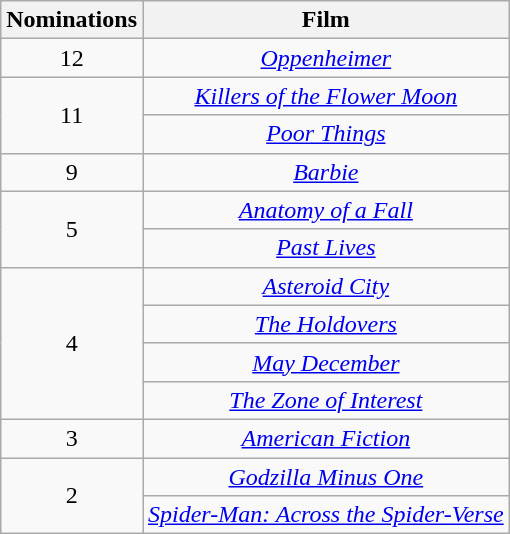<table class="wikitable plainrowheaders" style="text-align:center;">
<tr>
<th scope="col" style="width: 55px;">Nominations</th>
<th scope="col" style="text-align:center;">Film</th>
</tr>
<tr>
<td scope=row style="text-align:center">12</td>
<td><em><a href='#'>Oppenheimer</a></em></td>
</tr>
<tr>
<td scope=row style="text-align:center" rowspan="2">11</td>
<td><em><a href='#'>Killers of the Flower Moon</a></em></td>
</tr>
<tr>
<td><em><a href='#'>Poor Things</a></em></td>
</tr>
<tr>
<td scope=row style="text-align:center">9</td>
<td><em><a href='#'>Barbie</a></em></td>
</tr>
<tr>
<td scope=row style="text-align:center" rowspan="2">5</td>
<td><em><a href='#'>Anatomy of a Fall</a></em></td>
</tr>
<tr>
<td><em><a href='#'>Past Lives</a></em></td>
</tr>
<tr>
<td scope=row style="text-align:center" rowspan="4">4</td>
<td><em><a href='#'>Asteroid City</a></em></td>
</tr>
<tr>
<td><em><a href='#'>The Holdovers</a></em></td>
</tr>
<tr>
<td><em><a href='#'>May December</a></em></td>
</tr>
<tr>
<td><em><a href='#'>The Zone of Interest</a></em></td>
</tr>
<tr>
<td scope=row style="text-align:center">3</td>
<td><em><a href='#'>American Fiction</a></em></td>
</tr>
<tr>
<td scope=row style="text-align:center" rowspan="2">2</td>
<td><em><a href='#'>Godzilla Minus One</a></em></td>
</tr>
<tr>
<td><em><a href='#'>Spider-Man: Across the Spider-Verse</a></em></td>
</tr>
</table>
